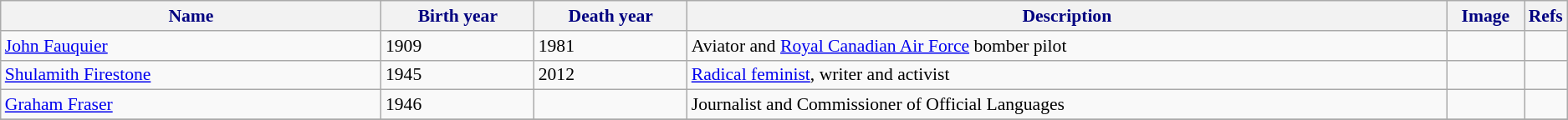<table class="wikitable" style="font-size:90%;">
<tr>
<th style="background-color:#f2f2f2; color: #000080" width="25%">Name</th>
<th style="background-color:#f2f2f2; color: #000080" width="10%">Birth year</th>
<th style="background-color:#f2f2f2; color: #000080" width="10%">Death year</th>
<th style="background-color:#f2f2f2; color: #000080" width="50%">Description</th>
<th style="background-color:#f2f2f2; color: #000080" width="5%">Image</th>
<th style="background-color:#f2f2f2; color: #000080" width="5%">Refs</th>
</tr>
<tr>
<td><a href='#'>John Fauquier</a></td>
<td>1909</td>
<td>1981</td>
<td>Aviator and <a href='#'>Royal Canadian Air Force</a> bomber pilot</td>
<td></td>
<td></td>
</tr>
<tr>
<td><a href='#'>Shulamith Firestone</a></td>
<td>1945</td>
<td>2012</td>
<td><a href='#'>Radical feminist</a>, writer and activist</td>
<td></td>
<td></td>
</tr>
<tr>
<td><a href='#'>Graham Fraser</a></td>
<td>1946</td>
<td></td>
<td>Journalist and Commissioner of Official Languages</td>
<td></td>
<td></td>
</tr>
<tr>
</tr>
</table>
